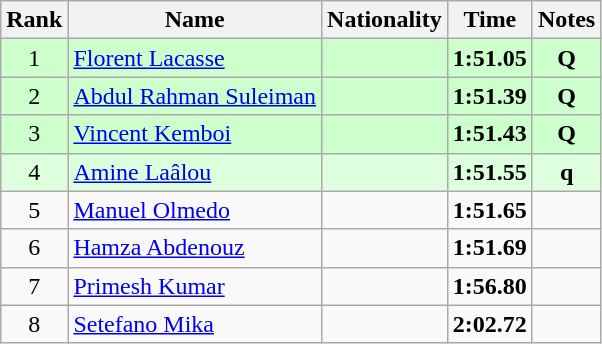<table class="wikitable sortable" style="text-align:center">
<tr>
<th>Rank</th>
<th>Name</th>
<th>Nationality</th>
<th>Time</th>
<th>Notes</th>
</tr>
<tr bgcolor=ccffcc>
<td>1</td>
<td align=left><a href='#'>Florent Lacasse</a></td>
<td align=left></td>
<td><strong>1:51.05</strong></td>
<td><strong>Q</strong></td>
</tr>
<tr bgcolor=ccffcc>
<td>2</td>
<td align=left><a href='#'>Abdul Rahman Suleiman</a></td>
<td align=left></td>
<td><strong>1:51.39</strong></td>
<td><strong>Q</strong></td>
</tr>
<tr bgcolor=ccffcc>
<td>3</td>
<td align=left><a href='#'>Vincent Kemboi</a></td>
<td align=left></td>
<td><strong>1:51.43</strong></td>
<td><strong>Q</strong></td>
</tr>
<tr bgcolor=ddffdd>
<td>4</td>
<td align=left><a href='#'>Amine Laâlou</a></td>
<td align=left></td>
<td><strong>1:51.55</strong></td>
<td><strong>q</strong></td>
</tr>
<tr>
<td>5</td>
<td align=left><a href='#'>Manuel Olmedo</a></td>
<td align=left></td>
<td><strong>1:51.65</strong></td>
<td></td>
</tr>
<tr>
<td>6</td>
<td align=left><a href='#'>Hamza Abdenouz</a></td>
<td align=left></td>
<td><strong>1:51.69</strong></td>
<td></td>
</tr>
<tr>
<td>7</td>
<td align=left><a href='#'>Primesh Kumar</a></td>
<td align=left></td>
<td><strong>1:56.80</strong></td>
<td></td>
</tr>
<tr>
<td>8</td>
<td align=left><a href='#'>Setefano Mika</a></td>
<td align=left></td>
<td><strong>2:02.72</strong></td>
<td></td>
</tr>
</table>
